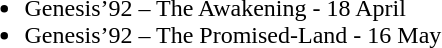<table>
<tr valign="top">
<td align="left"><br><ul><li>Genesis’92 – The Awakening - 18 April</li><li>Genesis’92 – The Promised-Land - 16 May</li></ul></td>
<td></td>
<td></td>
</tr>
</table>
